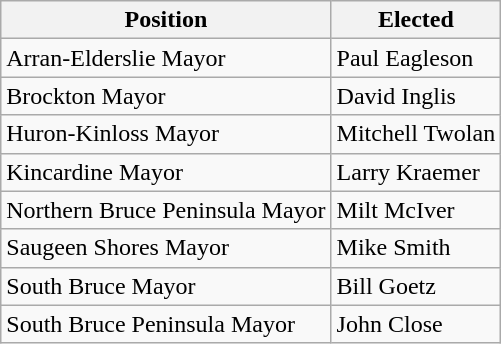<table class="wikitable">
<tr>
<th>Position</th>
<th>Elected</th>
</tr>
<tr>
<td>Arran-Elderslie Mayor</td>
<td>Paul Eagleson</td>
</tr>
<tr>
<td>Brockton Mayor</td>
<td>David Inglis</td>
</tr>
<tr>
<td>Huron-Kinloss Mayor</td>
<td>Mitchell Twolan</td>
</tr>
<tr>
<td>Kincardine Mayor</td>
<td>Larry Kraemer</td>
</tr>
<tr>
<td>Northern Bruce Peninsula Mayor</td>
<td>Milt McIver</td>
</tr>
<tr>
<td>Saugeen Shores Mayor</td>
<td>Mike Smith</td>
</tr>
<tr>
<td>South Bruce Mayor</td>
<td>Bill Goetz</td>
</tr>
<tr>
<td>South Bruce Peninsula Mayor</td>
<td>John Close</td>
</tr>
</table>
